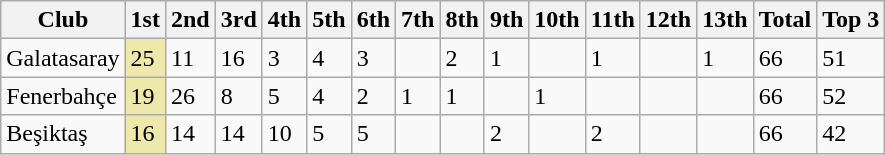<table class="wikitable">
<tr>
<th width="40px">Club</th>
<th width="5px">1st</th>
<th width="5px">2nd</th>
<th width="5px">3rd</th>
<th width="5px">4th</th>
<th width="5px">5th</th>
<th width="5px">6th</th>
<th width="5px">7th</th>
<th width="5px">8th</th>
<th width="5px">9th</th>
<th>10th</th>
<th>11th</th>
<th>12th</th>
<th>13th</th>
<th>Total</th>
<th>Top 3</th>
</tr>
<tr>
<td>Galatasaray</td>
<td bgcolor="EEE8AA">25</td>
<td>11</td>
<td>16</td>
<td>3</td>
<td>4</td>
<td>3</td>
<td></td>
<td>2</td>
<td>1</td>
<td></td>
<td>1</td>
<td></td>
<td>1</td>
<td>66</td>
<td>51</td>
</tr>
<tr>
<td>Fenerbahçe</td>
<td bgcolor="EEE8AA">19</td>
<td>26</td>
<td>8</td>
<td>5</td>
<td>4</td>
<td>2</td>
<td>1</td>
<td>1</td>
<td></td>
<td>1</td>
<td></td>
<td></td>
<td></td>
<td>66</td>
<td>52</td>
</tr>
<tr>
<td>Beşiktaş</td>
<td bgcolor="EEE8AA">16</td>
<td>14</td>
<td>14</td>
<td>10</td>
<td>5</td>
<td>5</td>
<td></td>
<td></td>
<td>2</td>
<td></td>
<td>2</td>
<td></td>
<td></td>
<td>66</td>
<td>42</td>
</tr>
</table>
